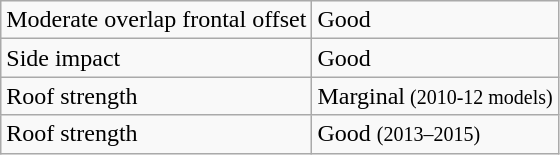<table class="wikitable">
<tr>
<td>Moderate overlap frontal offset</td>
<td>Good</td>
</tr>
<tr>
<td>Side impact</td>
<td>Good</td>
</tr>
<tr>
<td>Roof strength</td>
<td>Marginal<small> (2010-12 models)</small></td>
</tr>
<tr>
<td>Roof strength</td>
<td>Good <small> (2013–2015)</small></td>
</tr>
</table>
